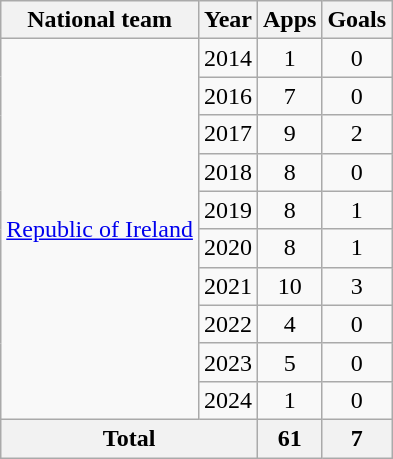<table class="wikitable" style="text-align:center">
<tr>
<th>National team</th>
<th>Year</th>
<th>Apps</th>
<th>Goals</th>
</tr>
<tr>
<td rowspan=10><a href='#'>Republic of Ireland</a></td>
<td>2014</td>
<td>1</td>
<td>0</td>
</tr>
<tr>
<td>2016</td>
<td>7</td>
<td>0</td>
</tr>
<tr>
<td>2017</td>
<td>9</td>
<td>2</td>
</tr>
<tr>
<td>2018</td>
<td>8</td>
<td>0</td>
</tr>
<tr>
<td>2019</td>
<td>8</td>
<td>1</td>
</tr>
<tr>
<td>2020</td>
<td>8</td>
<td>1</td>
</tr>
<tr>
<td>2021</td>
<td>10</td>
<td>3</td>
</tr>
<tr>
<td>2022</td>
<td>4</td>
<td>0</td>
</tr>
<tr>
<td>2023</td>
<td>5</td>
<td>0</td>
</tr>
<tr>
<td>2024</td>
<td>1</td>
<td>0</td>
</tr>
<tr>
<th colspan=2>Total</th>
<th>61</th>
<th>7</th>
</tr>
</table>
